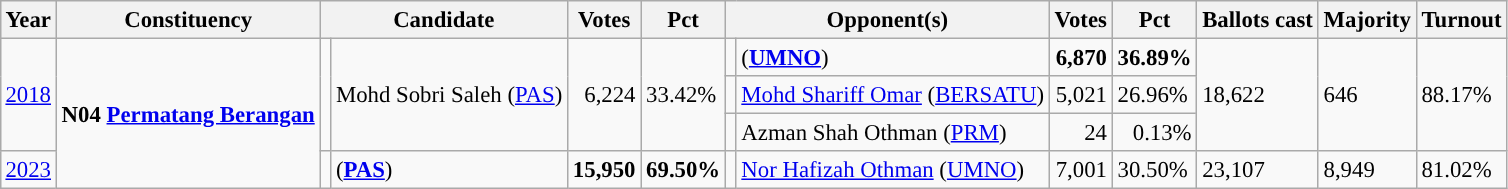<table class="wikitable" style="margin:0.5em ; font-size:95%">
<tr>
<th>Year</th>
<th>Constituency</th>
<th colspan=2>Candidate</th>
<th>Votes</th>
<th>Pct</th>
<th colspan=2>Opponent(s)</th>
<th>Votes</th>
<th>Pct</th>
<th>Ballots cast</th>
<th>Majority</th>
<th>Turnout</th>
</tr>
<tr>
<td rowspan="3"><a href='#'>2018</a></td>
<td rowspan="4"><strong>N04 <a href='#'>Permatang Berangan</a></strong></td>
<td rowspan="3" ></td>
<td rowspan="3">Mohd Sobri Saleh (<a href='#'>PAS</a>)</td>
<td rowspan="3" align=right>6,224</td>
<td rowspan="3">33.42%</td>
<td></td>
<td> (<a href='#'><strong>UMNO</strong></a>)</td>
<td align=right><strong>6,870</strong></td>
<td><strong>36.89%</strong></td>
<td rowspan="3">18,622</td>
<td rowspan="3">646</td>
<td rowspan="3">88.17%</td>
</tr>
<tr>
<td></td>
<td><a href='#'>Mohd Shariff Omar</a> (<a href='#'>BERSATU</a>)</td>
<td align=right>5,021</td>
<td>26.96%</td>
</tr>
<tr>
<td bgcolor=></td>
<td>Azman Shah Othman (<a href='#'>PRM</a>)</td>
<td align=right>24</td>
<td align=right>0.13%</td>
</tr>
<tr>
<td><a href='#'>2023</a></td>
<td></td>
<td> (<a href='#'><strong>PAS</strong></a>)</td>
<td align=right><strong>15,950</strong></td>
<td><strong>69.50%</strong></td>
<td></td>
<td><a href='#'>Nor Hafizah Othman</a> (<a href='#'>UMNO</a>)</td>
<td align=right>7,001</td>
<td>30.50%</td>
<td>23,107</td>
<td>8,949</td>
<td>81.02%</td>
</tr>
</table>
